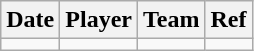<table class="wikitable">
<tr>
<th>Date</th>
<th>Player</th>
<th>Team</th>
<th>Ref</th>
</tr>
<tr>
<td></td>
<td></td>
<td></td>
<td></td>
</tr>
</table>
